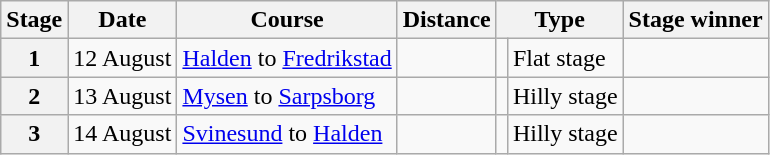<table class="wikitable">
<tr>
<th scope="col">Stage</th>
<th scope="col">Date</th>
<th scope="col">Course</th>
<th scope="col">Distance</th>
<th scope="col" colspan="2">Type</th>
<th scope="col">Stage winner</th>
</tr>
<tr>
<th scope="row" style="text-align:center;">1</th>
<td style="text-align:center;">12 August</td>
<td><a href='#'>Halden</a> to <a href='#'>Fredrikstad</a></td>
<td style="text-align:center;"></td>
<td></td>
<td>Flat stage</td>
<td></td>
</tr>
<tr>
<th scope="row" style="text-align:center;">2</th>
<td style="text-align:center;">13 August</td>
<td><a href='#'>Mysen</a> to <a href='#'>Sarpsborg</a></td>
<td style="text-align:center;"></td>
<td></td>
<td>Hilly stage</td>
<td></td>
</tr>
<tr>
<th scope="row" style="text-align:center;">3</th>
<td style="text-align:center;">14 August</td>
<td><a href='#'>Svinesund</a> to <a href='#'>Halden</a></td>
<td style="text-align:center;"></td>
<td></td>
<td>Hilly stage</td>
<td></td>
</tr>
</table>
